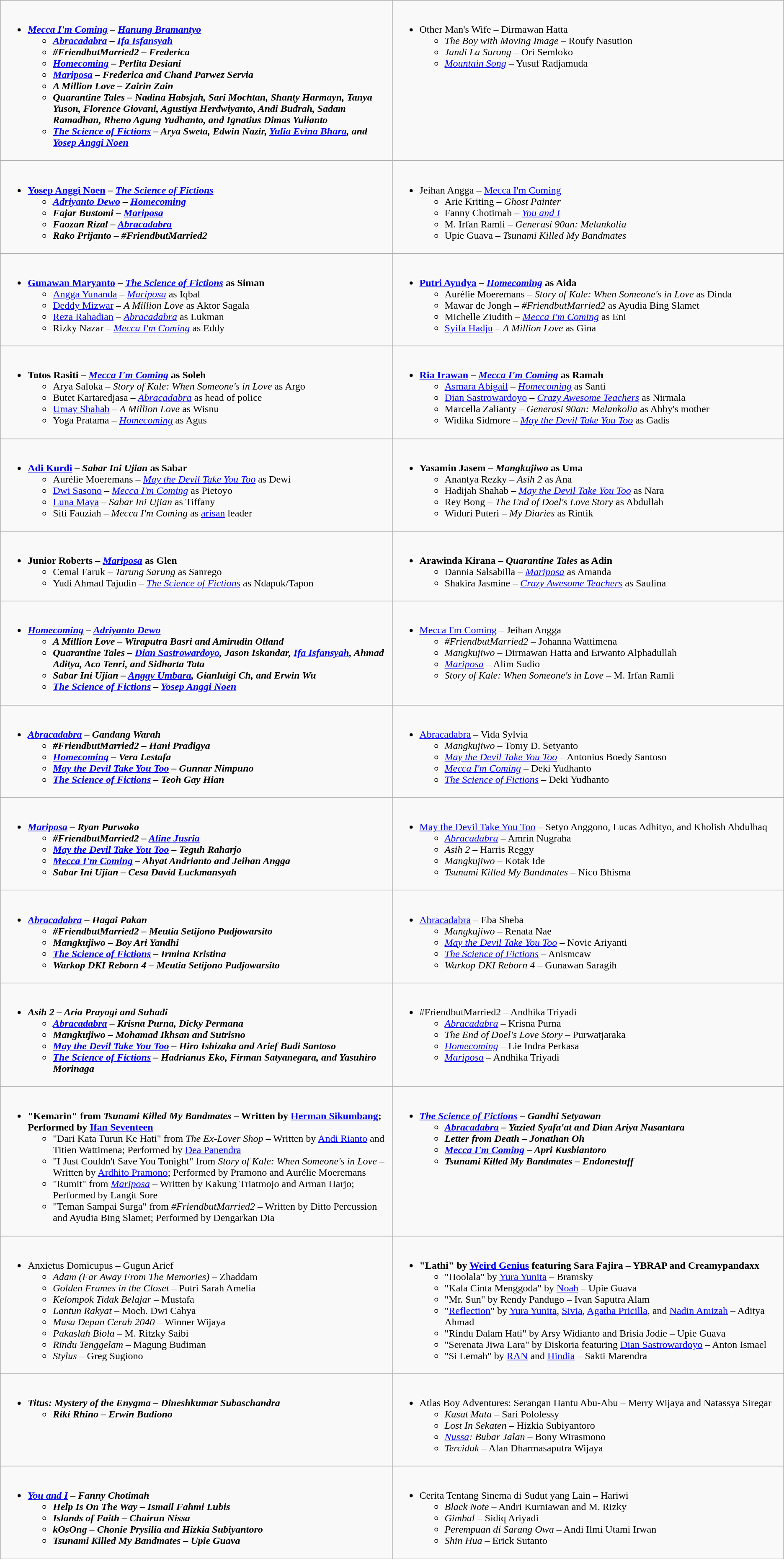<table class="wikitable" role="presentation">
<tr>
<td style="vertical-align:top; width:50%;"><br><ul><li><strong><em><a href='#'>Mecca I'm Coming</a><em> – <a href='#'>Hanung Bramantyo</a><strong><ul><li></em><a href='#'>Abracadabra</a><em> – <a href='#'>Ifa Isfansyah</a></li><li></em>#FriendbutMarried2<em> – Frederica</li><li></em><a href='#'>Homecoming</a><em> – Perlita Desiani</li><li></em><a href='#'>Mariposa</a><em> – Frederica and Chand Parwez Servia</li><li></em>A Million Love<em> – Zairin Zain</li><li></em>Quarantine Tales<em> – Nadina Habsjah, Sari Mochtan, Shanty Harmayn, Tanya Yuson, Florence Giovani, Agustiya Herdwiyanto, Andi Budrah, Sadam Ramadhan, Rheno Agung Yudhanto, and Ignatius Dimas Yulianto</li><li></em><a href='#'>The Science of Fictions</a><em> – Arya Sweta, Edwin Nazir, <a href='#'>Yulia Evina Bhara</a>, and <a href='#'>Yosep Anggi Noen</a></li></ul></li></ul></td>
<td style="vertical-align:top; width:50%;"><br><ul><li></em></strong>Other Man's Wife</em> – Dirmawan Hatta</strong><ul><li><em>The Boy with Moving Image</em> – Roufy Nasution</li><li><em>Jandi La Surong</em> – Ori Semloko</li><li><em><a href='#'>Mountain Song</a></em> – Yusuf Radjamuda</li></ul></li></ul></td>
</tr>
<tr>
<td style="vertical-align:top; width:50%;"><br><ul><li><strong><a href='#'>Yosep Anggi Noen</a> – <em><a href='#'>The Science of Fictions</a><strong><em><ul><li><a href='#'>Adriyanto Dewo</a> – </em><a href='#'>Homecoming</a><em></li><li>Fajar Bustomi – </em><a href='#'>Mariposa</a><em></li><li>Faozan Rizal – </em><a href='#'>Abracadabra</a><em></li><li>Rako Prijanto – </em>#FriendbutMarried2<em></li></ul></li></ul></td>
<td style="vertical-align:top; width:50%;"><br><ul><li></strong>Jeihan Angga – </em><a href='#'>Mecca I'm Coming</a></em></strong><ul><li>Arie Kriting – <em>Ghost Painter</em></li><li>Fanny Chotimah – <em><a href='#'>You and I</a></em></li><li>M. Irfan Ramli – <em>Generasi 90an: Melankolia</em></li><li>Upie Guava – <em>Tsunami Killed My Bandmates</em></li></ul></li></ul></td>
</tr>
<tr>
<td style="vertical-align:top; width:50%;"><br><ul><li><strong><a href='#'>Gunawan Maryanto</a> – <em><a href='#'>The Science of Fictions</a></em> as Siman</strong><ul><li><a href='#'>Angga Yunanda</a> – <em><a href='#'>Mariposa</a></em> as Iqbal</li><li><a href='#'>Deddy Mizwar</a> – <em>A Million Love</em> as Aktor Sagala</li><li><a href='#'>Reza Rahadian</a> – <em><a href='#'>Abracadabra</a></em> as Lukman</li><li>Rizky Nazar – <em><a href='#'>Mecca I'm Coming</a></em> as Eddy</li></ul></li></ul></td>
<td style="vertical-align:top; width:50%;"><br><ul><li><strong><a href='#'>Putri Ayudya</a> – <em><a href='#'>Homecoming</a></em> as Aida</strong><ul><li>Aurélie Moeremans – <em>Story of Kale: When Someone's in Love</em> as Dinda</li><li>Mawar de Jongh – <em>#FriendbutMarried2</em> as Ayudia Bing Slamet</li><li>Michelle Ziudith – <em><a href='#'>Mecca I'm Coming</a></em> as Eni</li><li><a href='#'>Syifa Hadju</a> – <em>A Million Love</em> as Gina</li></ul></li></ul></td>
</tr>
<tr>
<td style="vertical-align:top; width:50%;"><br><ul><li><strong>Totos Rasiti – <em><a href='#'>Mecca I'm Coming</a></em> as Soleh</strong><ul><li>Arya Saloka – <em>Story of Kale: When Someone's in Love</em> as Argo</li><li>Butet Kartaredjasa – <em><a href='#'>Abracadabra</a></em> as head of police</li><li><a href='#'>Umay Shahab</a> – <em>A Million Love</em> as Wisnu</li><li>Yoga Pratama – <em><a href='#'>Homecoming</a></em> as Agus</li></ul></li></ul></td>
<td style="vertical-align:top; width:50%;"><br><ul><li><strong><a href='#'>Ria Irawan</a> – <em><a href='#'>Mecca I'm Coming</a></em> as Ramah</strong><ul><li><a href='#'>Asmara Abigail</a> – <em><a href='#'>Homecoming</a></em> as Santi</li><li><a href='#'>Dian Sastrowardoyo</a> – <em><a href='#'>Crazy Awesome Teachers</a></em> as Nirmala</li><li>Marcella Zalianty – <em>Generasi 90an: Melankolia</em> as Abby's mother</li><li>Widika Sidmore – <em><a href='#'>May the Devil Take You Too</a></em> as Gadis</li></ul></li></ul></td>
</tr>
<tr>
<td style="vertical-align:top; width:50%;"><br><ul><li><strong><a href='#'>Adi Kurdi</a> – <em>Sabar Ini Ujian</em> as Sabar</strong><ul><li>Aurélie Moeremans – <em><a href='#'>May the Devil Take You Too</a></em> as Dewi</li><li><a href='#'>Dwi Sasono</a> – <em><a href='#'>Mecca I'm Coming</a></em> as Pietoyo</li><li><a href='#'>Luna Maya</a> – <em>Sabar Ini Ujian</em> as Tiffany</li><li>Siti Fauziah – <em>Mecca I'm Coming</em> as <a href='#'>arisan</a> leader</li></ul></li></ul></td>
<td style="vertical-align:top; width:50%;"><br><ul><li><strong>Yasamin Jasem – <em>Mangkujiwo</em> as Uma</strong><ul><li>Anantya Rezky – <em>Asih 2</em> as Ana</li><li>Hadijah Shahab – <em><a href='#'>May the Devil Take You Too</a></em> as Nara</li><li>Rey Bong – <em>The End of Doel's Love Story</em> as Abdullah</li><li>Widuri Puteri – <em>My Diaries</em> as Rintik</li></ul></li></ul></td>
</tr>
<tr>
<td style="vertical-align:top; width:50%;"><br><ul><li><strong>Junior Roberts – <em><a href='#'>Mariposa</a></em> as Glen</strong><ul><li>Cemal Faruk – <em>Tarung Sarung</em> as Sanrego</li><li>Yudi Ahmad Tajudin – <em><a href='#'>The Science of Fictions</a></em> as Ndapuk/Tapon</li></ul></li></ul></td>
<td style="vertical-align:top; width:50%;"><br><ul><li><strong>Arawinda Kirana – <em>Quarantine Tales</em> as Adin</strong><ul><li>Dannia Salsabilla – <em><a href='#'>Mariposa</a></em> as Amanda</li><li>Shakira Jasmine – <em><a href='#'>Crazy Awesome Teachers</a></em> as Saulina</li></ul></li></ul></td>
</tr>
<tr>
<td style="vertical-align:top; width:50%;"><br><ul><li><strong><em><a href='#'>Homecoming</a><em> – <a href='#'>Adriyanto Dewo</a><strong><ul><li></em>A Million Love<em> – Wiraputra Basri and Amirudin Olland</li><li></em>Quarantine Tales<em> – <a href='#'>Dian Sastrowardoyo</a>, Jason Iskandar, <a href='#'>Ifa Isfansyah</a>, Ahmad Aditya, Aco Tenri, and Sidharta Tata</li><li></em>Sabar Ini Ujian<em> – <a href='#'>Anggy Umbara</a>, Gianluigi Ch, and Erwin Wu</li><li></em><a href='#'>The Science of Fictions</a><em> – <a href='#'>Yosep Anggi Noen</a></li></ul></li></ul></td>
<td style="vertical-align:top; width:50%;"><br><ul><li></em></strong><a href='#'>Mecca I'm Coming</a></em> – Jeihan Angga</strong><ul><li><em>#FriendbutMarried2</em> – Johanna Wattimena</li><li><em>Mangkujiwo</em> – Dirmawan Hatta and Erwanto Alphadullah</li><li><em><a href='#'>Mariposa</a></em> – Alim Sudio</li><li><em>Story of Kale: When Someone's in Love</em> – M. Irfan Ramli</li></ul></li></ul></td>
</tr>
<tr>
<td style="vertical-align:top; width:50%;"><br><ul><li><strong><em><a href='#'>Abracadabra</a><em> – Gandang Warah<strong><ul><li></em>#FriendbutMarried2<em> – Hani Pradigya</li><li></em><a href='#'>Homecoming</a><em> – Vera Lestafa</li><li></em><a href='#'>May the Devil Take You Too</a><em> – Gunnar Nimpuno</li><li></em><a href='#'>The Science of Fictions</a><em> – Teoh Gay Hian</li></ul></li></ul></td>
<td style="vertical-align:top; width:50%;"><br><ul><li></em></strong><a href='#'>Abracadabra</a></em> – Vida Sylvia</strong><ul><li><em>Mangkujiwo</em> – Tomy D. Setyanto</li><li><em><a href='#'>May the Devil Take You Too</a></em> – Antonius Boedy Santoso</li><li><em><a href='#'>Mecca I'm Coming</a></em> – Deki Yudhanto</li><li><em><a href='#'>The Science of Fictions</a></em> – Deki Yudhanto</li></ul></li></ul></td>
</tr>
<tr>
<td style="vertical-align:top; width:50%;"><br><ul><li><strong><em><a href='#'>Mariposa</a><em> – Ryan Purwoko<strong><ul><li></em>#FriendbutMarried2<em> – <a href='#'>Aline Jusria</a></li><li></em><a href='#'>May the Devil Take You Too</a><em> – Teguh Raharjo</li><li></em><a href='#'>Mecca I'm Coming</a><em> – Ahyat Andrianto and Jeihan Angga</li><li></em>Sabar Ini Ujian<em> – Cesa David Luckmansyah</li></ul></li></ul></td>
<td style="vertical-align:top; width:50%;"><br><ul><li></em></strong><a href='#'>May the Devil Take You Too</a></em> – Setyo Anggono, Lucas Adhityo, and Kholish Abdulhaq</strong><ul><li><em><a href='#'>Abracadabra</a></em> – Amrin Nugraha</li><li><em>Asih 2</em> – Harris Reggy</li><li><em>Mangkujiwo</em> – Kotak Ide</li><li><em>Tsunami Killed My Bandmates</em> – Nico Bhisma</li></ul></li></ul></td>
</tr>
<tr>
<td style="vertical-align:top; width:50%;"><br><ul><li><strong><em><a href='#'>Abracadabra</a><em> – Hagai Pakan<strong><ul><li></em>#FriendbutMarried2<em> – Meutia Setijono Pudjowarsito</li><li></em>Mangkujiwo<em> – Boy Ari Yandhi</li><li></em><a href='#'>The Science of Fictions</a><em> – Irmina Kristina</li><li></em>Warkop DKI Reborn 4<em> – Meutia Setijono Pudjowarsito</li></ul></li></ul></td>
<td style="vertical-align:top; width:50%;"><br><ul><li></em></strong><a href='#'>Abracadabra</a></em> – Eba Sheba</strong><ul><li><em>Mangkujiwo</em> – Renata Nae</li><li><em><a href='#'>May the Devil Take You Too</a></em> – Novie Ariyanti</li><li><em><a href='#'>The Science of Fictions</a></em> – Anismcaw</li><li><em>Warkop DKI Reborn 4</em> – Gunawan Saragih</li></ul></li></ul></td>
</tr>
<tr>
<td style="vertical-align:top; width:50%;"><br><ul><li><strong><em>Asih 2<em> – Aria Prayogi and Suhadi<strong><ul><li></em><a href='#'>Abracadabra</a><em> – Krisna Purna, Dicky Permana</li><li></em>Mangkujiwo<em> – Mohamad Ikhsan and Sutrisno</li><li></em><a href='#'>May the Devil Take You Too</a><em> – Hiro Ishizaka and Arief Budi Santoso</li><li></em><a href='#'>The Science of Fictions</a><em> – Hadrianus Eko, Firman Satyanegara, and Yasuhiro Morinaga</li></ul></li></ul></td>
<td style="vertical-align:top; width:50%;"><br><ul><li></em></strong>#FriendbutMarried2</em> – Andhika Triyadi</strong><ul><li><em><a href='#'>Abracadabra</a></em> – Krisna Purna</li><li><em>The End of Doel's Love Story</em> – Purwatjaraka</li><li><em><a href='#'>Homecoming</a></em> – Lie Indra Perkasa</li><li><em><a href='#'>Mariposa</a></em> – Andhika Triyadi</li></ul></li></ul></td>
</tr>
<tr>
<td style="vertical-align:top; width:50%;"><br><ul><li><strong>"Kemarin" from <em>Tsunami Killed My Bandmates</em> – Written by <a href='#'>Herman Sikumbang</a>; Performed by <a href='#'>Ifan Seventeen</a></strong><ul><li>"Dari Kata Turun Ke Hati" from <em>The Ex-Lover Shop</em> – Written by <a href='#'>Andi Rianto</a> and Titien Wattimena; Performed by <a href='#'>Dea Panendra</a></li><li>"I Just Couldn't Save You Tonight" from <em>Story of Kale: When Someone's in Love</em> – Written by <a href='#'>Ardhito Pramono</a>; Performed by Pramono and Aurélie Moeremans</li><li>"Rumit" from <em><a href='#'>Mariposa</a></em> – Written by Kakung Triatmojo and Arman Harjo; Performed by Langit Sore</li><li>"Teman Sampai Surga" from <em>#FriendbutMarried2</em> – Written by Ditto Percussion and Ayudia Bing Slamet; Performed by Dengarkan Dia</li></ul></li></ul></td>
<td style="vertical-align:top; width:50%;"><br><ul><li><strong><em><a href='#'>The Science of Fictions</a><em> – Gandhi Setyawan<strong><ul><li></em><a href='#'>Abracadabra</a><em> – Yazied Syafa'at and Dian Ariya Nusantara</li><li></em>Letter from Death<em> – Jonathan Oh</li><li></em><a href='#'>Mecca I'm Coming</a><em> – Apri Kusbiantoro</li><li></em>Tsunami Killed My Bandmates<em> – Endonestuff</li></ul></li></ul></td>
</tr>
<tr>
<td style="vertical-align:top; width:50%;"><br><ul><li></em></strong>Anxietus Domicupus</em> – Gugun Arief</strong><ul><li><em>Adam (Far Away From The Memories)</em> – Zhaddam</li><li><em>Golden Frames in the Closet</em> – Putri Sarah Amelia</li><li><em>Kelompok Tidak Belajar</em> – Mustafa</li><li><em>Lantun Rakyat</em> – Moch. Dwi Cahya</li><li><em>Masa Depan Cerah 2040</em> – Winner Wijaya</li><li><em>Pakaslah Biola</em> – M. Ritzky Saibi</li><li><em>Rindu Tenggelam</em> – Magung Budiman</li><li><em>Stylus</em> – Greg Sugiono</li></ul></li></ul></td>
<td style="vertical-align:top; width:50%;"><br><ul><li><strong>"Lathi" by <a href='#'>Weird Genius</a> featuring Sara Fajira – YBRAP and Creamypandaxx</strong><ul><li>"Hoolala" by <a href='#'>Yura Yunita</a> – Bramsky</li><li>"Kala Cinta Menggoda" by <a href='#'>Noah</a> – Upie Guava</li><li>"Mr. Sun" by Rendy Pandugo – Ivan Saputra Alam</li><li>"<a href='#'>Reflection</a>" by <a href='#'>Yura Yunita</a>, <a href='#'>Sivia</a>, <a href='#'>Agatha Pricilla</a>, and <a href='#'>Nadin Amizah</a> – Aditya Ahmad</li><li>"Rindu Dalam Hati" by Arsy Widianto and Brisia Jodie – Upie Guava</li><li>"Serenata Jiwa Lara" by Diskoria featuring <a href='#'>Dian Sastrowardoyo</a> – Anton Ismael</li><li>"Si Lemah" by <a href='#'>RAN</a> and <a href='#'>Hindia</a> – Sakti Marendra</li></ul></li></ul></td>
</tr>
<tr>
<td style="vertical-align:top; width:50%;"><br><ul><li><strong><em>Titus: Mystery of the Enygma<em> – Dineshkumar Subaschandra<strong><ul><li></em>Riki Rhino<em> – Erwin Budiono</li></ul></li></ul></td>
<td style="vertical-align:top; width:50%;"><br><ul><li></em></strong>Atlas Boy Adventures: Serangan Hantu Abu-Abu</em> – Merry Wijaya and Natassya Siregar</strong><ul><li><em>Kasat Mata</em> – Sari Pololessy</li><li><em>Lost In Sekaten</em> – Hizkia Subiyantoro</li><li><em><a href='#'>Nussa</a>: Bubar Jalan</em> – Bony Wirasmono</li><li><em>Terciduk</em> – Alan Dharmasaputra Wijaya</li></ul></li></ul></td>
</tr>
<tr>
<td style="vertical-align:top; width:50%;"><br><ul><li><strong><em><a href='#'>You and I</a><em> – Fanny Chotimah<strong><ul><li></em>Help Is On The Way<em> – Ismail Fahmi Lubis</li><li></em>Islands of Faith<em> – Chairun Nissa</li><li></em>kOsOng<em> – Chonie Prysilia and Hizkia Subiyantoro</li><li></em>Tsunami Killed My Bandmates<em> – Upie Guava</li></ul></li></ul></td>
<td style="vertical-align:top; width:50%;"><br><ul><li></em></strong>Cerita Tentang Sinema di Sudut yang Lain</em> – Hariwi</strong><ul><li><em>Black Note</em> – Andri Kurniawan and M. Rizky</li><li><em>Gimbal</em> – Sidiq Ariyadi</li><li><em>Perempuan di Sarang Owa</em> – Andi Ilmi Utami Irwan</li><li><em>Shin Hua</em> – Erick Sutanto</li></ul></li></ul></td>
</tr>
<tr>
</tr>
</table>
